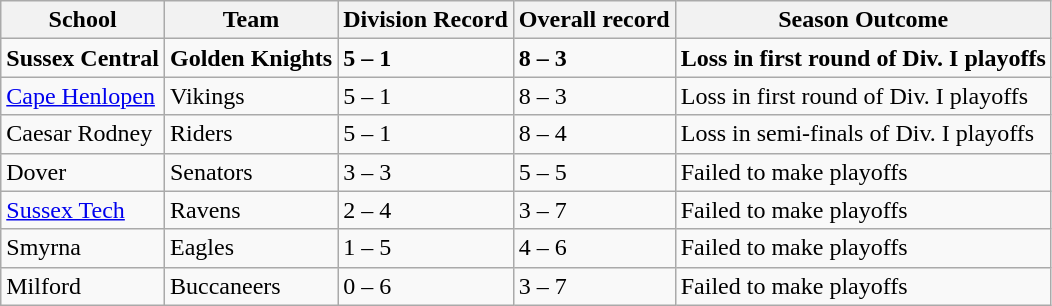<table class="wikitable mw-collapsible mw-collapsed">
<tr>
<th>School</th>
<th>Team</th>
<th>Division Record</th>
<th>Overall record</th>
<th>Season Outcome</th>
</tr>
<tr>
<td><strong>Sussex Central</strong></td>
<td><strong>Golden Knights</strong></td>
<td><strong>5 – 1</strong></td>
<td><strong>8 – 3</strong></td>
<td><strong>Loss in first round of Div. I playoffs</strong></td>
</tr>
<tr>
<td><a href='#'>Cape Henlopen</a></td>
<td>Vikings</td>
<td>5 – 1</td>
<td>8 – 3</td>
<td>Loss in first round of Div. I playoffs</td>
</tr>
<tr>
<td>Caesar Rodney</td>
<td>Riders</td>
<td>5 – 1</td>
<td>8 – 4</td>
<td>Loss in semi-finals of Div. I playoffs</td>
</tr>
<tr>
<td>Dover</td>
<td>Senators</td>
<td>3 – 3</td>
<td>5 – 5</td>
<td>Failed to make playoffs</td>
</tr>
<tr>
<td><a href='#'>Sussex Tech</a></td>
<td>Ravens</td>
<td>2 – 4</td>
<td>3 – 7</td>
<td>Failed to make playoffs</td>
</tr>
<tr>
<td>Smyrna</td>
<td>Eagles</td>
<td>1 – 5</td>
<td>4 – 6</td>
<td>Failed to make playoffs</td>
</tr>
<tr>
<td>Milford</td>
<td>Buccaneers</td>
<td>0 – 6</td>
<td>3 – 7</td>
<td>Failed to make playoffs</td>
</tr>
</table>
